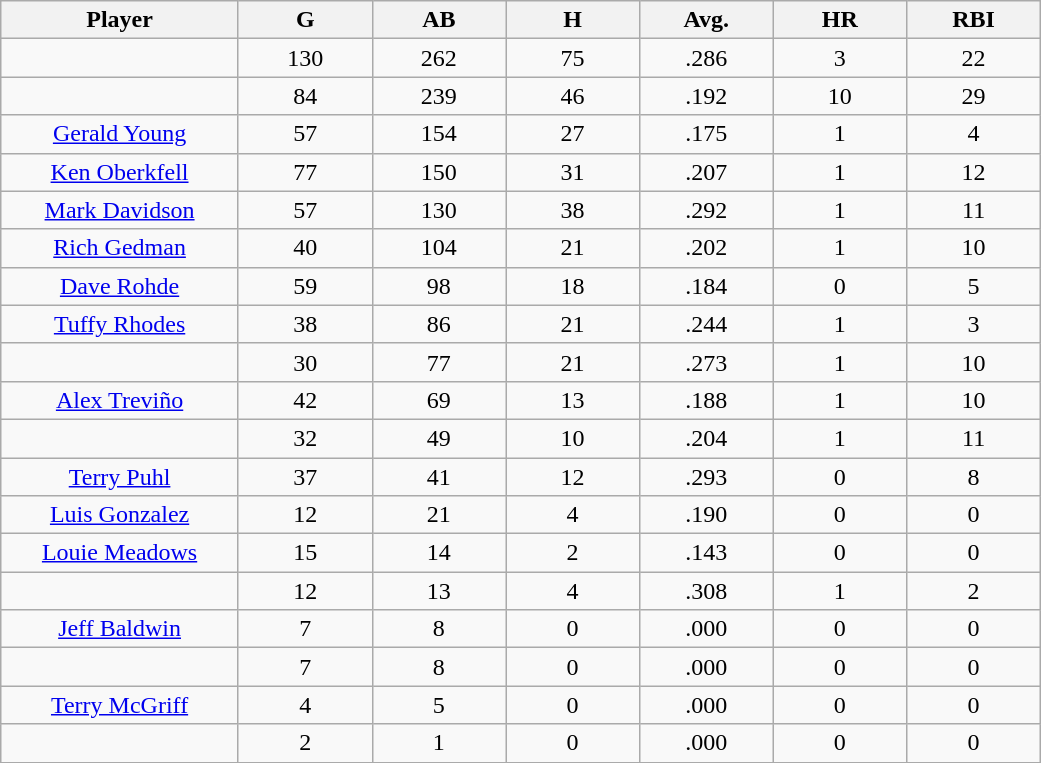<table class="wikitable sortable">
<tr>
<th bgcolor="#DDDDFF" width="16%">Player</th>
<th bgcolor="#DDDDFF" width="9%">G</th>
<th bgcolor="#DDDDFF" width="9%">AB</th>
<th bgcolor="#DDDDFF" width="9%">H</th>
<th bgcolor="#DDDDFF" width="9%">Avg.</th>
<th bgcolor="#DDDDFF" width="9%">HR</th>
<th bgcolor="#DDDDFF" width="9%">RBI</th>
</tr>
<tr align="center">
<td></td>
<td>130</td>
<td>262</td>
<td>75</td>
<td>.286</td>
<td>3</td>
<td>22</td>
</tr>
<tr align="center">
<td></td>
<td>84</td>
<td>239</td>
<td>46</td>
<td>.192</td>
<td>10</td>
<td>29</td>
</tr>
<tr align="center">
<td><a href='#'>Gerald Young</a></td>
<td>57</td>
<td>154</td>
<td>27</td>
<td>.175</td>
<td>1</td>
<td>4</td>
</tr>
<tr align=center>
<td><a href='#'>Ken Oberkfell</a></td>
<td>77</td>
<td>150</td>
<td>31</td>
<td>.207</td>
<td>1</td>
<td>12</td>
</tr>
<tr align=center>
<td><a href='#'>Mark Davidson</a></td>
<td>57</td>
<td>130</td>
<td>38</td>
<td>.292</td>
<td>1</td>
<td>11</td>
</tr>
<tr align=center>
<td><a href='#'>Rich Gedman</a></td>
<td>40</td>
<td>104</td>
<td>21</td>
<td>.202</td>
<td>1</td>
<td>10</td>
</tr>
<tr align=center>
<td><a href='#'>Dave Rohde</a></td>
<td>59</td>
<td>98</td>
<td>18</td>
<td>.184</td>
<td>0</td>
<td>5</td>
</tr>
<tr align=center>
<td><a href='#'>Tuffy Rhodes</a></td>
<td>38</td>
<td>86</td>
<td>21</td>
<td>.244</td>
<td>1</td>
<td>3</td>
</tr>
<tr align=center>
<td></td>
<td>30</td>
<td>77</td>
<td>21</td>
<td>.273</td>
<td>1</td>
<td>10</td>
</tr>
<tr align="center">
<td><a href='#'>Alex Treviño</a></td>
<td>42</td>
<td>69</td>
<td>13</td>
<td>.188</td>
<td>1</td>
<td>10</td>
</tr>
<tr align=center>
<td></td>
<td>32</td>
<td>49</td>
<td>10</td>
<td>.204</td>
<td>1</td>
<td>11</td>
</tr>
<tr align="center">
<td><a href='#'>Terry Puhl</a></td>
<td>37</td>
<td>41</td>
<td>12</td>
<td>.293</td>
<td>0</td>
<td>8</td>
</tr>
<tr align=center>
<td><a href='#'>Luis Gonzalez</a></td>
<td>12</td>
<td>21</td>
<td>4</td>
<td>.190</td>
<td>0</td>
<td>0</td>
</tr>
<tr align=center>
<td><a href='#'>Louie Meadows</a></td>
<td>15</td>
<td>14</td>
<td>2</td>
<td>.143</td>
<td>0</td>
<td>0</td>
</tr>
<tr align=center>
<td></td>
<td>12</td>
<td>13</td>
<td>4</td>
<td>.308</td>
<td>1</td>
<td>2</td>
</tr>
<tr align="center">
<td><a href='#'>Jeff Baldwin</a></td>
<td>7</td>
<td>8</td>
<td>0</td>
<td>.000</td>
<td>0</td>
<td>0</td>
</tr>
<tr align=center>
<td></td>
<td>7</td>
<td>8</td>
<td>0</td>
<td>.000</td>
<td>0</td>
<td>0</td>
</tr>
<tr align="center">
<td><a href='#'>Terry McGriff</a></td>
<td>4</td>
<td>5</td>
<td>0</td>
<td>.000</td>
<td>0</td>
<td>0</td>
</tr>
<tr align=center>
<td></td>
<td>2</td>
<td>1</td>
<td>0</td>
<td>.000</td>
<td>0</td>
<td>0</td>
</tr>
<tr>
</tr>
</table>
